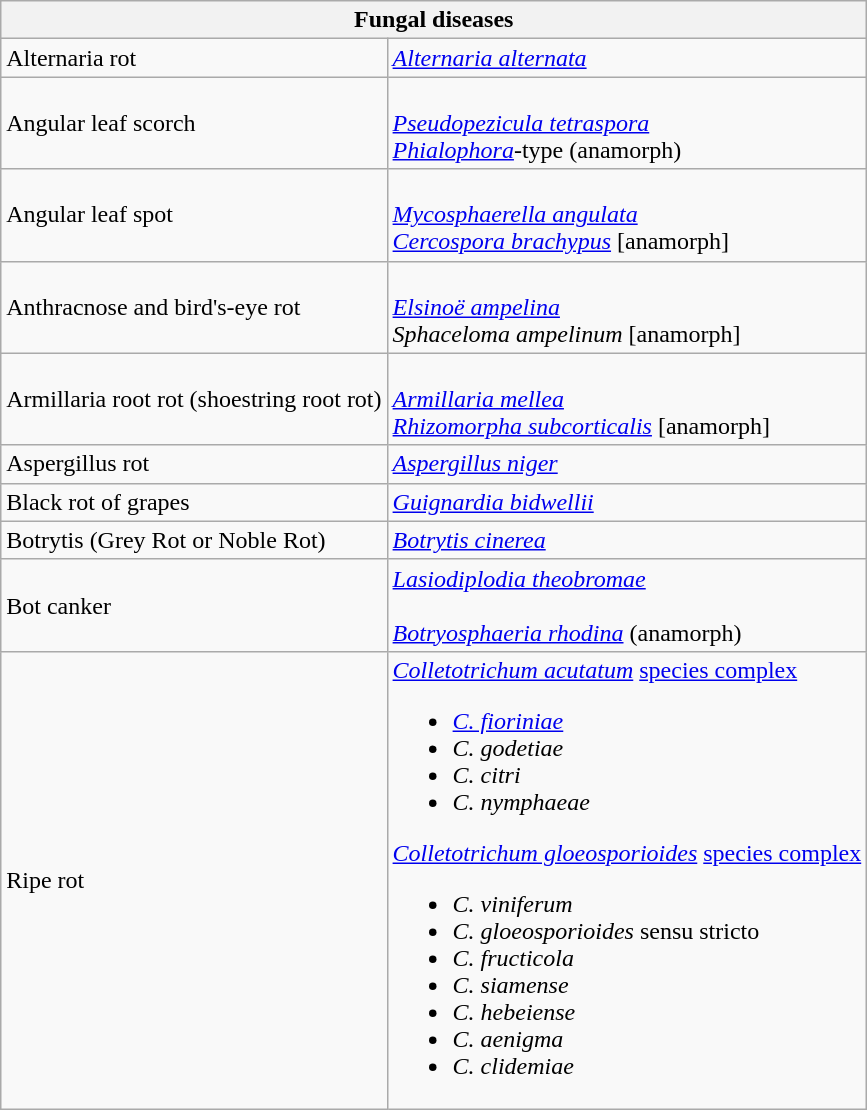<table class="wikitable" style="clear">
<tr>
<th colspan=2><strong>Fungal diseases</strong><br></th>
</tr>
<tr>
<td>Alternaria rot</td>
<td><em><a href='#'>Alternaria alternata</a></em></td>
</tr>
<tr>
<td>Angular leaf scorch</td>
<td><br><em><a href='#'>Pseudopezicula tetraspora</a></em> <br>
<em><a href='#'>Phialophora</a></em>-type (anamorph)</td>
</tr>
<tr>
<td>Angular leaf spot</td>
<td><br><em><a href='#'>Mycosphaerella angulata</a></em><br>
<em><a href='#'>Cercospora brachypus</a></em> [anamorph]</td>
</tr>
<tr>
<td>Anthracnose and bird's-eye rot</td>
<td><br><em><a href='#'>Elsinoë ampelina</a></em><br>
<em>Sphaceloma ampelinum</em> [anamorph]</td>
</tr>
<tr>
<td>Armillaria root rot (shoestring root rot)</td>
<td><br><em><a href='#'>Armillaria mellea</a></em><br>
<em><a href='#'>Rhizomorpha subcorticalis</a></em> [anamorph]</td>
</tr>
<tr>
<td>Aspergillus rot</td>
<td><em><a href='#'>Aspergillus niger</a></em></td>
</tr>
<tr>
<td>Black rot of grapes</td>
<td><em><a href='#'>Guignardia bidwellii</a></em></td>
</tr>
<tr>
<td>Botrytis (Grey Rot or Noble Rot)</td>
<td><em><a href='#'>Botrytis cinerea</a></em></td>
</tr>
<tr>
<td>Bot canker</td>
<td><em><a href='#'>Lasiodiplodia theobromae</a></em><br><br><em><a href='#'>Botryosphaeria rhodina</a></em> (anamorph)</td>
</tr>
<tr>
<td>Ripe rot</td>
<td><em><a href='#'>Colletotrichum acutatum</a></em> <a href='#'>species complex</a><br><ul><li><em><a href='#'>C. fioriniae</a></em></li><li><em>C. godetiae</em></li><li><em>C. citri</em></li><li><em>C. nymphaeae</em></li></ul><em><a href='#'>Colletotrichum gloeosporioides</a></em> <a href='#'>species complex</a><ul><li><em>C. viniferum</em></li><li><em>C. gloeosporioides</em> sensu stricto</li><li><em>C. fructicola</em></li><li><em>C. siamense</em></li><li><em>C. hebeiense</em></li><li><em>C. aenigma</em></li><li><em>C. clidemiae</em></li></ul></td>
</tr>
</table>
